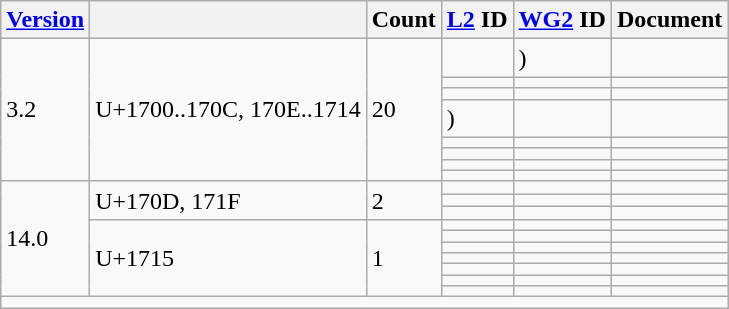<table class="wikitable sticky-header">
<tr>
<th><a href='#'>Version</a></th>
<th></th>
<th>Count</th>
<th><a href='#'>L2</a> ID</th>
<th><a href='#'>WG2</a> ID</th>
<th>Document</th>
</tr>
<tr>
<td rowspan="8">3.2</td>
<td rowspan="8">U+1700..170C, 170E..1714</td>
<td rowspan="8">20</td>
<td></td>
<td> )</td>
<td></td>
</tr>
<tr>
<td></td>
<td></td>
<td></td>
</tr>
<tr>
<td></td>
<td></td>
<td></td>
</tr>
<tr>
<td> )</td>
<td></td>
<td></td>
</tr>
<tr>
<td></td>
<td></td>
<td></td>
</tr>
<tr>
<td></td>
<td></td>
<td></td>
</tr>
<tr>
<td></td>
<td></td>
<td></td>
</tr>
<tr>
<td></td>
<td></td>
<td></td>
</tr>
<tr>
<td rowspan="10">14.0</td>
<td rowspan="3">U+170D, 171F</td>
<td rowspan="3">2</td>
<td></td>
<td></td>
<td></td>
</tr>
<tr>
<td></td>
<td></td>
<td></td>
</tr>
<tr>
<td></td>
<td></td>
<td></td>
</tr>
<tr>
<td rowspan="7">U+1715</td>
<td rowspan="7">1</td>
<td></td>
<td></td>
<td></td>
</tr>
<tr>
<td></td>
<td></td>
<td></td>
</tr>
<tr>
<td></td>
<td></td>
<td></td>
</tr>
<tr>
<td></td>
<td></td>
<td></td>
</tr>
<tr>
<td></td>
<td></td>
<td></td>
</tr>
<tr>
<td></td>
<td></td>
<td></td>
</tr>
<tr>
<td></td>
<td></td>
<td></td>
</tr>
<tr class="sortbottom">
<td colspan="6"></td>
</tr>
</table>
